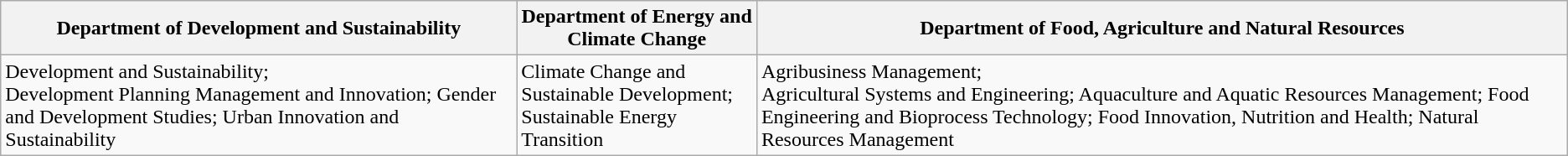<table class="wikitable">
<tr>
<th><strong>Department of Development and Sustainability</strong></th>
<th><strong>Department of Energy and Climate Change</strong></th>
<th><strong>Department of Food, Agriculture and Natural Resources</strong></th>
</tr>
<tr>
<td>Development and Sustainability;<br>Development Planning Management and Innovation; 
Gender and Development Studies;
Urban Innovation and Sustainability</td>
<td>Climate Change and Sustainable Development;<br>Sustainable Energy Transition</td>
<td>Agribusiness Management;<br>Agricultural Systems and Engineering; 
Aquaculture and Aquatic Resources Management;
Food Engineering and Bioprocess Technology;
Food Innovation, Nutrition and Health;
Natural Resources Management</td>
</tr>
</table>
